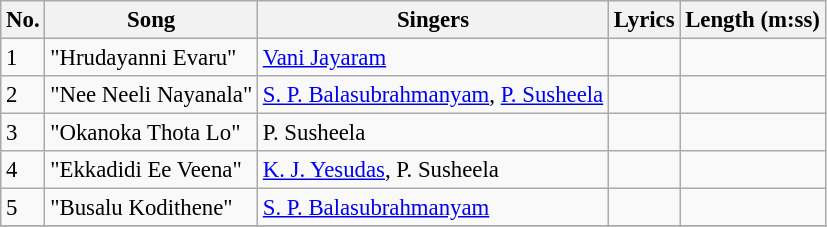<table class="wikitable" style="font-size:95%;">
<tr>
<th>No.</th>
<th>Song</th>
<th>Singers</th>
<th>Lyrics</th>
<th>Length (m:ss)</th>
</tr>
<tr>
<td>1</td>
<td>"Hrudayanni Evaru"</td>
<td><a href='#'>Vani Jayaram</a></td>
<td></td>
<td></td>
</tr>
<tr>
<td>2</td>
<td>"Nee Neeli Nayanala"</td>
<td><a href='#'>S. P. Balasubrahmanyam</a>, <a href='#'>P. Susheela</a></td>
<td></td>
<td></td>
</tr>
<tr>
<td>3</td>
<td>"Okanoka Thota Lo"</td>
<td>P. Susheela</td>
<td></td>
<td></td>
</tr>
<tr>
<td>4</td>
<td>"Ekkadidi Ee Veena"</td>
<td><a href='#'>K. J. Yesudas</a>, P. Susheela</td>
<td></td>
<td></td>
</tr>
<tr>
<td>5</td>
<td>"Busalu Kodithene"</td>
<td><a href='#'>S. P. Balasubrahmanyam</a></td>
<td></td>
<td></td>
</tr>
<tr>
</tr>
</table>
